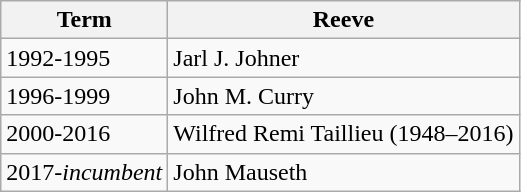<table class="wikitable">
<tr>
<th>Term</th>
<th>Reeve</th>
</tr>
<tr>
<td>1992-1995</td>
<td>Jarl J. Johner</td>
</tr>
<tr>
<td>1996-1999</td>
<td>John M. Curry</td>
</tr>
<tr>
<td>2000-2016</td>
<td>Wilfred Remi Taillieu (1948–2016)</td>
</tr>
<tr>
<td>2017-<em>incumbent</em></td>
<td>John Mauseth</td>
</tr>
</table>
